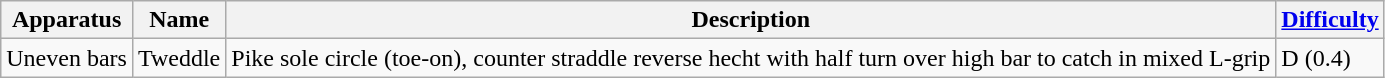<table class="wikitable">
<tr>
<th>Apparatus</th>
<th>Name</th>
<th>Description</th>
<th><a href='#'>Difficulty</a></th>
</tr>
<tr>
<td>Uneven bars</td>
<td>Tweddle</td>
<td>Pike sole circle (toe-on), counter straddle reverse hecht with half turn over high bar to catch in mixed L-grip</td>
<td>D (0.4)</td>
</tr>
</table>
